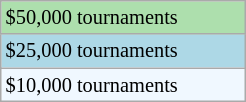<table class="wikitable" style="font-size:85%; width:13%;">
<tr style="background:#addfad;">
<td>$50,000 tournaments</td>
</tr>
<tr style="background:lightblue;">
<td>$25,000 tournaments</td>
</tr>
<tr style="background:#f0f8ff;">
<td>$10,000 tournaments</td>
</tr>
</table>
